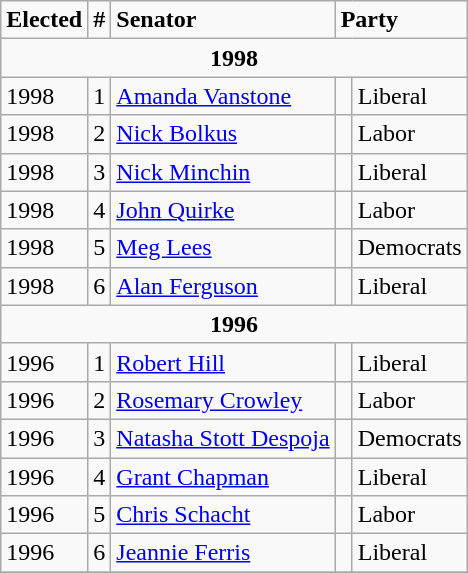<table style=float:right class="wikitable">
<tr>
<td><strong>Elected</strong></td>
<td><strong>#</strong></td>
<td><strong>Senator</strong></td>
<td colspan="2"><strong>Party</strong></td>
</tr>
<tr>
<td style="text-align:center;" colspan="5"><strong>1998</strong></td>
</tr>
<tr>
<td>1998</td>
<td>1</td>
<td><a href='#'>Amanda Vanstone</a></td>
<td> </td>
<td>Liberal</td>
</tr>
<tr>
<td>1998</td>
<td>2</td>
<td><a href='#'>Nick Bolkus</a></td>
<td> </td>
<td>Labor</td>
</tr>
<tr>
<td>1998</td>
<td>3</td>
<td><a href='#'>Nick Minchin</a></td>
<td> </td>
<td>Liberal</td>
</tr>
<tr>
<td>1998</td>
<td>4</td>
<td><a href='#'>John Quirke</a></td>
<td> </td>
<td>Labor</td>
</tr>
<tr>
<td>1998</td>
<td>5</td>
<td><a href='#'>Meg Lees</a></td>
<td> </td>
<td>Democrats</td>
</tr>
<tr>
<td>1998</td>
<td>6</td>
<td><a href='#'>Alan Ferguson</a></td>
<td> </td>
<td>Liberal</td>
</tr>
<tr>
<td style="text-align:center;" colspan="5"><strong>1996</strong></td>
</tr>
<tr>
<td>1996</td>
<td>1</td>
<td><a href='#'>Robert Hill</a></td>
<td> </td>
<td>Liberal</td>
</tr>
<tr>
<td>1996</td>
<td>2</td>
<td><a href='#'>Rosemary Crowley</a></td>
<td> </td>
<td>Labor</td>
</tr>
<tr>
<td>1996</td>
<td>3</td>
<td><a href='#'>Natasha Stott Despoja</a></td>
<td> </td>
<td>Democrats</td>
</tr>
<tr>
<td>1996</td>
<td>4</td>
<td><a href='#'>Grant Chapman</a></td>
<td> </td>
<td>Liberal</td>
</tr>
<tr>
<td>1996</td>
<td>5</td>
<td><a href='#'>Chris Schacht</a></td>
<td> </td>
<td>Labor</td>
</tr>
<tr>
<td>1996</td>
<td>6</td>
<td><a href='#'>Jeannie Ferris</a></td>
<td> </td>
<td>Liberal</td>
</tr>
<tr>
</tr>
</table>
